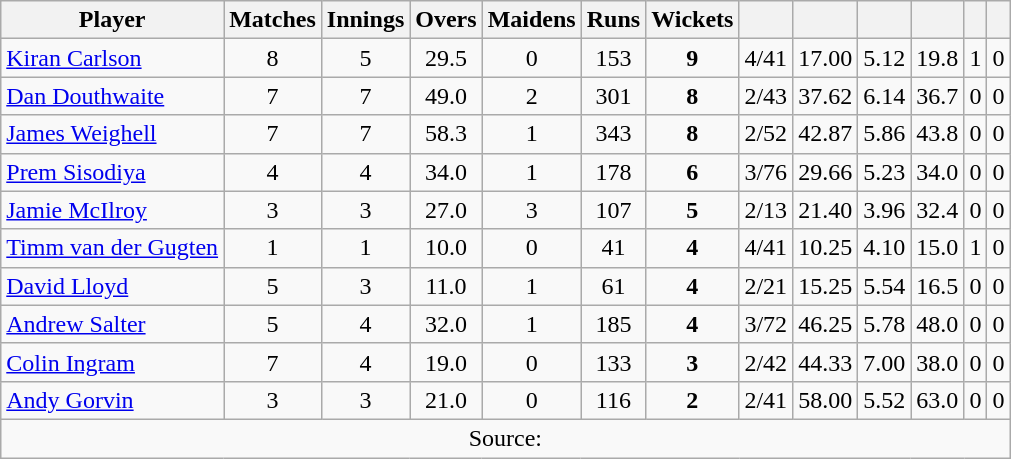<table class="wikitable" style="text-align:center">
<tr>
<th>Player</th>
<th>Matches</th>
<th>Innings</th>
<th>Overs</th>
<th>Maidens</th>
<th>Runs</th>
<th>Wickets</th>
<th></th>
<th></th>
<th></th>
<th></th>
<th></th>
<th></th>
</tr>
<tr>
<td align="left"><a href='#'>Kiran Carlson</a></td>
<td>8</td>
<td>5</td>
<td>29.5</td>
<td>0</td>
<td>153</td>
<td><strong>9</strong></td>
<td>4/41</td>
<td>17.00</td>
<td>5.12</td>
<td>19.8</td>
<td>1</td>
<td>0</td>
</tr>
<tr>
<td align="left"><a href='#'>Dan Douthwaite</a></td>
<td>7</td>
<td>7</td>
<td>49.0</td>
<td>2</td>
<td>301</td>
<td><strong>8</strong></td>
<td>2/43</td>
<td>37.62</td>
<td>6.14</td>
<td>36.7</td>
<td>0</td>
<td>0</td>
</tr>
<tr>
<td align="left"><a href='#'>James Weighell</a></td>
<td>7</td>
<td>7</td>
<td>58.3</td>
<td>1</td>
<td>343</td>
<td><strong>8</strong></td>
<td>2/52</td>
<td>42.87</td>
<td>5.86</td>
<td>43.8</td>
<td>0</td>
<td>0</td>
</tr>
<tr>
<td align="left"><a href='#'>Prem Sisodiya</a></td>
<td>4</td>
<td>4</td>
<td>34.0</td>
<td>1</td>
<td>178</td>
<td><strong>6</strong></td>
<td>3/76</td>
<td>29.66</td>
<td>5.23</td>
<td>34.0</td>
<td>0</td>
<td>0</td>
</tr>
<tr>
<td align="left"><a href='#'>Jamie McIlroy</a></td>
<td>3</td>
<td>3</td>
<td>27.0</td>
<td>3</td>
<td>107</td>
<td><strong>5</strong></td>
<td>2/13</td>
<td>21.40</td>
<td>3.96</td>
<td>32.4</td>
<td>0</td>
<td>0</td>
</tr>
<tr>
<td align="left"><a href='#'>Timm van der Gugten</a></td>
<td>1</td>
<td>1</td>
<td>10.0</td>
<td>0</td>
<td>41</td>
<td><strong>4</strong></td>
<td>4/41</td>
<td>10.25</td>
<td>4.10</td>
<td>15.0</td>
<td>1</td>
<td>0</td>
</tr>
<tr>
<td align="left"><a href='#'>David Lloyd</a></td>
<td>5</td>
<td>3</td>
<td>11.0</td>
<td>1</td>
<td>61</td>
<td><strong>4</strong></td>
<td>2/21</td>
<td>15.25</td>
<td>5.54</td>
<td>16.5</td>
<td>0</td>
<td>0</td>
</tr>
<tr>
<td align="left"><a href='#'>Andrew Salter</a></td>
<td>5</td>
<td>4</td>
<td>32.0</td>
<td>1</td>
<td>185</td>
<td><strong>4</strong></td>
<td>3/72</td>
<td>46.25</td>
<td>5.78</td>
<td>48.0</td>
<td>0</td>
<td>0</td>
</tr>
<tr>
<td align="left"><a href='#'>Colin Ingram</a></td>
<td>7</td>
<td>4</td>
<td>19.0</td>
<td>0</td>
<td>133</td>
<td><strong>3</strong></td>
<td>2/42</td>
<td>44.33</td>
<td>7.00</td>
<td>38.0</td>
<td>0</td>
<td>0</td>
</tr>
<tr>
<td align="left"><a href='#'>Andy Gorvin</a></td>
<td>3</td>
<td>3</td>
<td>21.0</td>
<td>0</td>
<td>116</td>
<td><strong>2</strong></td>
<td>2/41</td>
<td>58.00</td>
<td>5.52</td>
<td>63.0</td>
<td>0</td>
<td>0</td>
</tr>
<tr>
<td colspan="14">Source:</td>
</tr>
</table>
